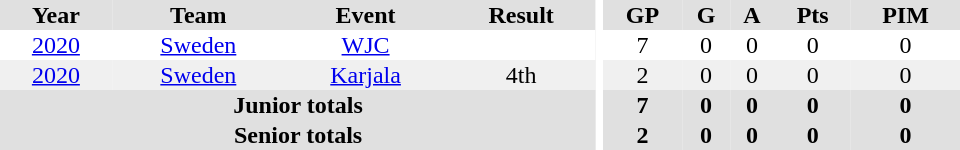<table border="0" cellpadding="1" cellspacing="0" ID="Table3" style="text-align:center; width:40em">
<tr ALIGN="center" bgcolor="#e0e0e0">
<th>Year</th>
<th>Team</th>
<th>Event</th>
<th>Result</th>
<th rowspan="99" bgcolor="#ffffff"></th>
<th>GP</th>
<th>G</th>
<th>A</th>
<th>Pts</th>
<th>PIM</th>
</tr>
<tr>
<td><a href='#'>2020</a></td>
<td><a href='#'>Sweden</a></td>
<td><a href='#'>WJC</a></td>
<td></td>
<td>7</td>
<td>0</td>
<td>0</td>
<td>0</td>
<td>0</td>
</tr>
<tr bgcolor="#f0f0f0">
<td><a href='#'>2020</a></td>
<td><a href='#'>Sweden</a></td>
<td><a href='#'>Karjala</a></td>
<td>4th</td>
<td>2</td>
<td>0</td>
<td>0</td>
<td>0</td>
<td>0</td>
</tr>
<tr style="background:#e0e0e0;">
<th colspan="4">Junior totals</th>
<th>7</th>
<th>0</th>
<th>0</th>
<th>0</th>
<th>0</th>
</tr>
<tr style="background:#e0e0e0;">
<th colspan="4">Senior totals</th>
<th>2</th>
<th>0</th>
<th>0</th>
<th>0</th>
<th>0</th>
</tr>
</table>
